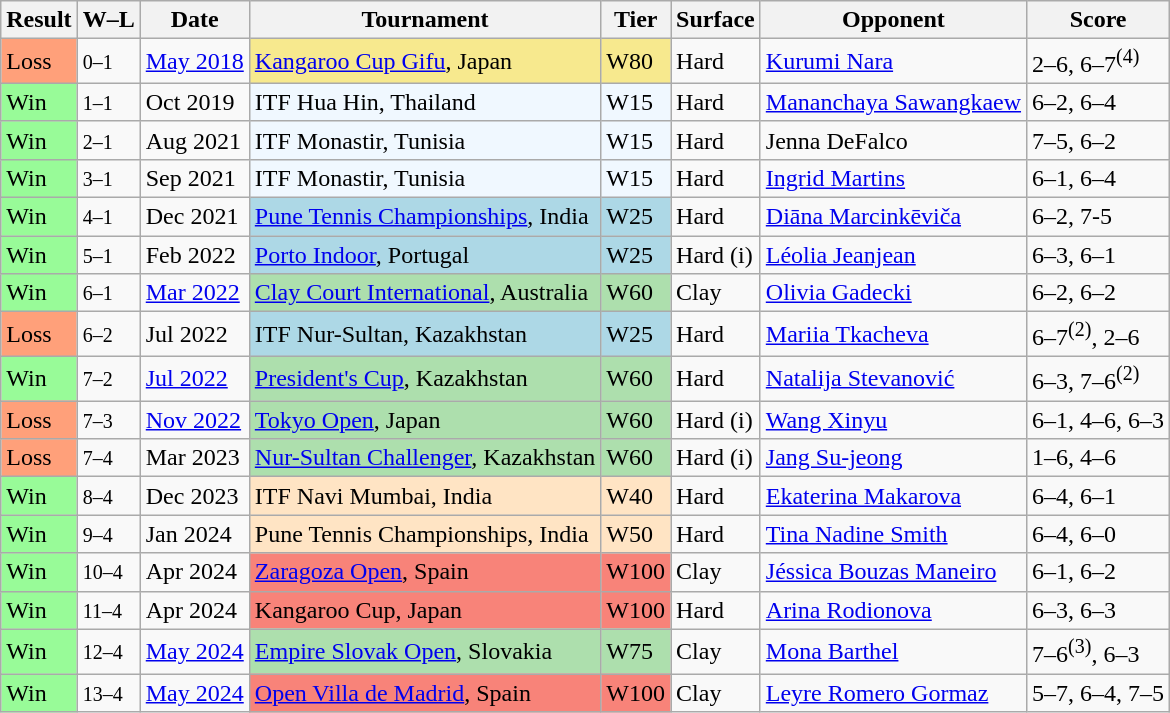<table class="sortable wikitable">
<tr>
<th>Result</th>
<th class="unsortable">W–L</th>
<th>Date</th>
<th>Tournament</th>
<th>Tier</th>
<th>Surface</th>
<th>Opponent</th>
<th class="unsortable">Score</th>
</tr>
<tr>
<td bgcolor="FFA07A">Loss</td>
<td><small>0–1</small></td>
<td><a href='#'>May 2018</a></td>
<td style="background:#f7e98e;"><a href='#'>Kangaroo Cup Gifu</a>, Japan</td>
<td style="background:#f7e98e;">W80</td>
<td>Hard</td>
<td> <a href='#'>Kurumi Nara</a></td>
<td>2–6, 6–7<sup>(4)</sup></td>
</tr>
<tr>
<td style="background:#98fb98;">Win</td>
<td><small>1–1</small></td>
<td>Oct 2019</td>
<td style="background:#f0f8ff;">ITF Hua Hin, Thailand</td>
<td style="background:#f0f8ff;">W15</td>
<td>Hard</td>
<td> <a href='#'>Mananchaya Sawangkaew</a></td>
<td>6–2, 6–4</td>
</tr>
<tr>
<td style="background:#98fb98;">Win</td>
<td><small>2–1</small></td>
<td>Aug 2021</td>
<td style="background:#f0f8ff;">ITF Monastir, Tunisia</td>
<td style="background:#f0f8ff;">W15</td>
<td>Hard</td>
<td> Jenna DeFalco</td>
<td>7–5, 6–2</td>
</tr>
<tr>
<td style="background:#98fb98;">Win</td>
<td><small>3–1</small></td>
<td>Sep 2021</td>
<td style="background:#f0f8ff;">ITF Monastir, Tunisia</td>
<td style="background:#f0f8ff;">W15</td>
<td>Hard</td>
<td> <a href='#'>Ingrid Martins</a></td>
<td>6–1, 6–4</td>
</tr>
<tr>
<td style="background:#98fb98;">Win</td>
<td><small>4–1</small></td>
<td>Dec 2021</td>
<td style="background:lightblue;"><a href='#'>Pune Tennis Championships</a>, India</td>
<td style="background:lightblue;">W25</td>
<td>Hard</td>
<td> <a href='#'>Diāna Marcinkēviča</a></td>
<td>6–2, 7-5</td>
</tr>
<tr>
<td style="background:#98fb98;">Win</td>
<td><small>5–1</small></td>
<td>Feb 2022</td>
<td style="background:lightblue;"><a href='#'>Porto Indoor</a>, Portugal</td>
<td style="background:lightblue;">W25</td>
<td>Hard (i)</td>
<td> <a href='#'>Léolia Jeanjean</a></td>
<td>6–3, 6–1</td>
</tr>
<tr>
<td style="background:#98fb98;">Win</td>
<td><small>6–1</small></td>
<td><a href='#'>Mar 2022</a></td>
<td style="background:#addfad;"><a href='#'>Clay Court International</a>, Australia</td>
<td style="background:#addfad;">W60</td>
<td>Clay</td>
<td> <a href='#'>Olivia Gadecki</a></td>
<td>6–2, 6–2</td>
</tr>
<tr>
<td bgcolor=ffa07a>Loss</td>
<td><small>6–2</small></td>
<td>Jul 2022</td>
<td style="background:lightblue;">ITF Nur-Sultan, Kazakhstan</td>
<td style="background:lightblue;">W25</td>
<td>Hard</td>
<td> <a href='#'>Mariia Tkacheva</a></td>
<td>6–7<sup>(2)</sup>, 2–6</td>
</tr>
<tr>
<td style="background:#98fb98;">Win</td>
<td><small>7–2</small></td>
<td><a href='#'>Jul 2022</a></td>
<td style="background:#addfad;"><a href='#'>President's Cup</a>, Kazakhstan</td>
<td style="background:#addfad;">W60</td>
<td>Hard</td>
<td> <a href='#'>Natalija Stevanović</a></td>
<td>6–3, 7–6<sup>(2)</sup></td>
</tr>
<tr>
<td bgcolor=FFA07A>Loss</td>
<td><small>7–3</small></td>
<td><a href='#'>Nov 2022</a></td>
<td style="background:#addfad;"><a href='#'>Tokyo Open</a>, Japan</td>
<td style="background:#addfad;">W60</td>
<td>Hard (i)</td>
<td> <a href='#'>Wang Xinyu</a></td>
<td>6–1, 4–6, 6–3</td>
</tr>
<tr>
<td bgcolor=FFA07A>Loss</td>
<td><small>7–4</small></td>
<td>Mar 2023</td>
<td style="background:#addfad;"><a href='#'>Nur-Sultan Challenger</a>, Kazakhstan</td>
<td style="background:#addfad;">W60</td>
<td>Hard (i)</td>
<td> <a href='#'>Jang Su-jeong</a></td>
<td>1–6, 4–6</td>
</tr>
<tr>
<td style="background:#98fb98;">Win</td>
<td><small>8–4</small></td>
<td>Dec 2023</td>
<td style="background:#ffe4c4;">ITF Navi Mumbai, India</td>
<td style="background:#ffe4c4;">W40</td>
<td>Hard</td>
<td> <a href='#'>Ekaterina Makarova</a></td>
<td>6–4, 6–1</td>
</tr>
<tr>
<td style="background:#98fb98;">Win</td>
<td><small>9–4</small></td>
<td>Jan 2024</td>
<td style="background:#ffe4c4;">Pune Tennis Championships, India</td>
<td style="background:#ffe4c4;">W50</td>
<td>Hard</td>
<td> <a href='#'>Tina Nadine Smith</a></td>
<td>6–4, 6–0</td>
</tr>
<tr>
<td style="background:#98fb98;">Win</td>
<td><small>10–4</small></td>
<td>Apr 2024</td>
<td style="background:#f88379;"><a href='#'>Zaragoza Open</a>, Spain</td>
<td style="background:#f88379;">W100</td>
<td>Clay</td>
<td> <a href='#'>Jéssica Bouzas Maneiro</a></td>
<td>6–1, 6–2</td>
</tr>
<tr>
<td style="background:#98fb98;">Win</td>
<td><small>11–4</small></td>
<td>Apr 2024</td>
<td style="background:#f88379;">Kangaroo Cup, Japan</td>
<td style="background:#f88379;">W100</td>
<td>Hard</td>
<td> <a href='#'>Arina Rodionova</a></td>
<td>6–3, 6–3</td>
</tr>
<tr>
<td style="background:#98fb98;">Win</td>
<td><small>12–4</small></td>
<td><a href='#'>May 2024</a></td>
<td style="background:#addfad;"><a href='#'>Empire Slovak Open</a>, Slovakia</td>
<td style="background:#addfad;">W75</td>
<td>Clay</td>
<td> <a href='#'>Mona Barthel</a></td>
<td>7–6<sup>(3)</sup>, 6–3</td>
</tr>
<tr>
<td style="background:#98fb98;">Win</td>
<td><small>13–4</small></td>
<td><a href='#'>May 2024</a></td>
<td style="background:#f88379;"><a href='#'>Open Villa de Madrid</a>, Spain</td>
<td style="background:#f88379;">W100</td>
<td>Clay</td>
<td> <a href='#'>Leyre Romero Gormaz</a></td>
<td>5–7, 6–4, 7–5</td>
</tr>
</table>
